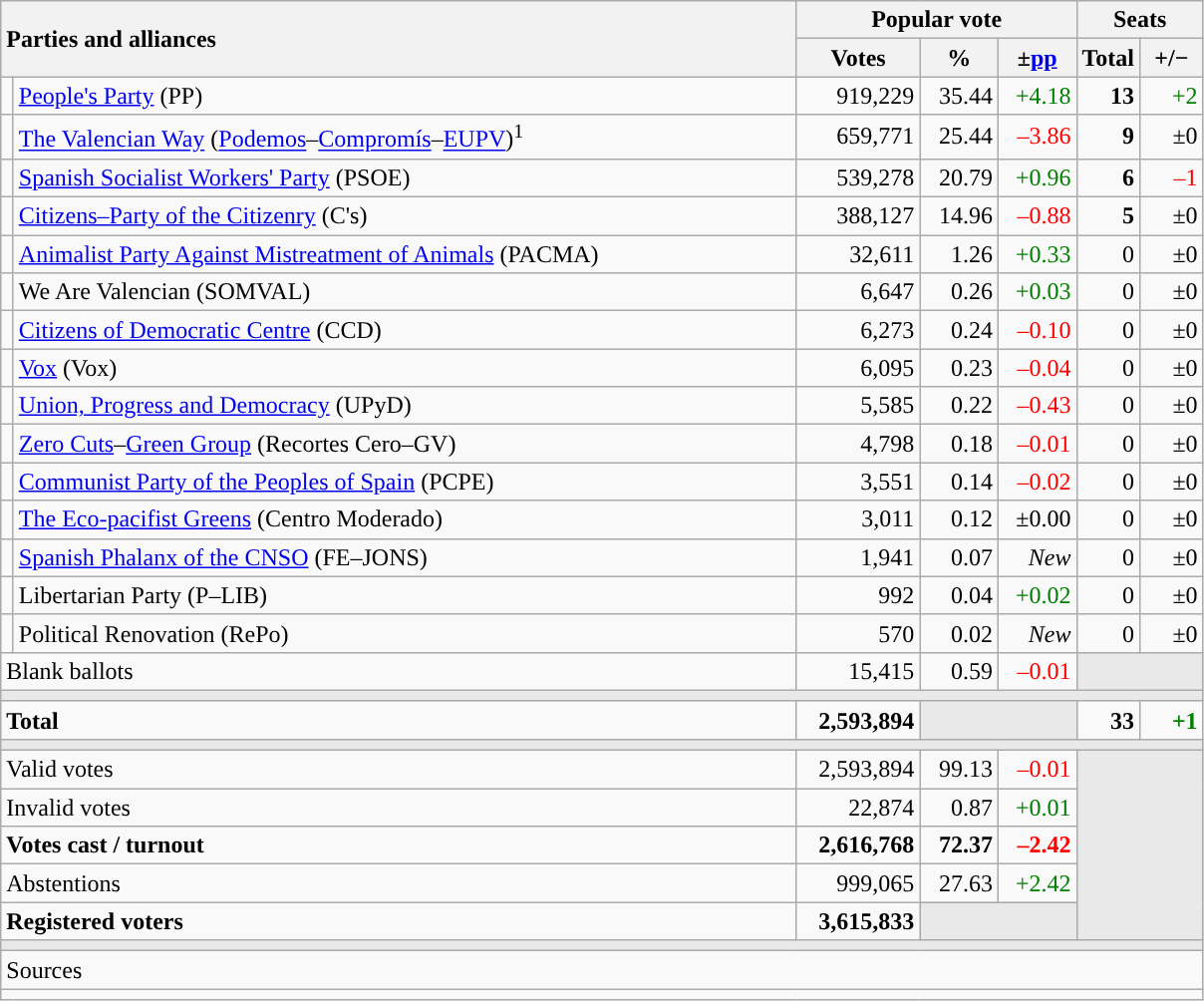<table class="wikitable" style="text-align:right;">
<tr>
<th style="text-align:left;" rowspan="2" colspan="2" width="525">Parties and alliances</th>
<th colspan="3">Popular vote</th>
<th colspan="2">Seats</th>
</tr>
<tr>
<th width="75">Votes</th>
<th width="45">%</th>
<th width="45">±<a href='#'>pp</a></th>
<th width="35">Total</th>
<th width="35">+/−</th>
</tr>
<tr>
<td width="1" style="color:inherit;background:"></td>
<td align="left"><a href='#'>People's Party</a> (PP)</td>
<td>919,229</td>
<td>35.44</td>
<td style="color:green;">+4.18</td>
<td><strong>13</strong></td>
<td style="color:green;">+2</td>
</tr>
<tr>
<td style="color:inherit;background:"></td>
<td align="left"><a href='#'>The Valencian Way</a> (<a href='#'>Podemos</a>–<a href='#'>Compromís</a>–<a href='#'>EUPV</a>)<sup>1</sup></td>
<td>659,771</td>
<td>25.44</td>
<td style="color:red;">–3.86</td>
<td><strong>9</strong></td>
<td>±0</td>
</tr>
<tr>
<td style="color:inherit;background:"></td>
<td align="left"><a href='#'>Spanish Socialist Workers' Party</a> (PSOE)</td>
<td>539,278</td>
<td>20.79</td>
<td style="color:green;">+0.96</td>
<td><strong>6</strong></td>
<td style="color:red;">–1</td>
</tr>
<tr>
<td style="color:inherit;background:"></td>
<td align="left"><a href='#'>Citizens–Party of the Citizenry</a> (C's)</td>
<td>388,127</td>
<td>14.96</td>
<td style="color:red;">–0.88</td>
<td><strong>5</strong></td>
<td>±0</td>
</tr>
<tr>
<td style="color:inherit;background:"></td>
<td align="left"><a href='#'>Animalist Party Against Mistreatment of Animals</a> (PACMA)</td>
<td>32,611</td>
<td>1.26</td>
<td style="color:green;">+0.33</td>
<td>0</td>
<td>±0</td>
</tr>
<tr>
<td style="color:inherit;background:"></td>
<td align="left">We Are Valencian (SOMVAL)</td>
<td>6,647</td>
<td>0.26</td>
<td style="color:green;">+0.03</td>
<td>0</td>
<td>±0</td>
</tr>
<tr>
<td style="color:inherit;background:"></td>
<td align="left"><a href='#'>Citizens of Democratic Centre</a> (CCD)</td>
<td>6,273</td>
<td>0.24</td>
<td style="color:red;">–0.10</td>
<td>0</td>
<td>±0</td>
</tr>
<tr>
<td style="color:inherit;background:"></td>
<td align="left"><a href='#'>Vox</a> (Vox)</td>
<td>6,095</td>
<td>0.23</td>
<td style="color:red;">–0.04</td>
<td>0</td>
<td>±0</td>
</tr>
<tr>
<td style="color:inherit;background:"></td>
<td align="left"><a href='#'>Union, Progress and Democracy</a> (UPyD)</td>
<td>5,585</td>
<td>0.22</td>
<td style="color:red;">–0.43</td>
<td>0</td>
<td>±0</td>
</tr>
<tr>
<td style="color:inherit;background:"></td>
<td align="left"><a href='#'>Zero Cuts</a>–<a href='#'>Green Group</a> (Recortes Cero–GV)</td>
<td>4,798</td>
<td>0.18</td>
<td style="color:red;">–0.01</td>
<td>0</td>
<td>±0</td>
</tr>
<tr>
<td style="color:inherit;background:"></td>
<td align="left"><a href='#'>Communist Party of the Peoples of Spain</a> (PCPE)</td>
<td>3,551</td>
<td>0.14</td>
<td style="color:red;">–0.02</td>
<td>0</td>
<td>±0</td>
</tr>
<tr>
<td style="color:inherit;background:"></td>
<td align="left"><a href='#'>The Eco-pacifist Greens</a> (Centro Moderado)</td>
<td>3,011</td>
<td>0.12</td>
<td>±0.00</td>
<td>0</td>
<td>±0</td>
</tr>
<tr>
<td style="color:inherit;background:"></td>
<td align="left"><a href='#'>Spanish Phalanx of the CNSO</a> (FE–JONS)</td>
<td>1,941</td>
<td>0.07</td>
<td><em>New</em></td>
<td>0</td>
<td>±0</td>
</tr>
<tr>
<td style="color:inherit;background:"></td>
<td align="left">Libertarian Party (P–LIB)</td>
<td>992</td>
<td>0.04</td>
<td style="color:green;">+0.02</td>
<td>0</td>
<td>±0</td>
</tr>
<tr>
<td style="color:inherit;background:"></td>
<td align="left">Political Renovation (RePo)</td>
<td>570</td>
<td>0.02</td>
<td><em>New</em></td>
<td>0</td>
<td>±0</td>
</tr>
<tr>
<td align="left" colspan="2">Blank ballots</td>
<td>15,415</td>
<td>0.59</td>
<td style="color:red;">–0.01</td>
<td bgcolor="#E9E9E9" colspan="2"></td>
</tr>
<tr>
<td colspan="7" bgcolor="#E9E9E9"></td>
</tr>
<tr style="font-weight:bold;">
<td align="left" colspan="2">Total</td>
<td>2,593,894</td>
<td bgcolor="#E9E9E9" colspan="2"></td>
<td>33</td>
<td style="color:green;">+1</td>
</tr>
<tr>
<td colspan="7" bgcolor="#E9E9E9"></td>
</tr>
<tr>
<td align="left" colspan="2">Valid votes</td>
<td>2,593,894</td>
<td>99.13</td>
<td style="color:red;">–0.01</td>
<td bgcolor="#E9E9E9" colspan="2" rowspan="5"></td>
</tr>
<tr>
<td align="left" colspan="2">Invalid votes</td>
<td>22,874</td>
<td>0.87</td>
<td style="color:green;">+0.01</td>
</tr>
<tr style="font-weight:bold;">
<td align="left" colspan="2">Votes cast / turnout</td>
<td>2,616,768</td>
<td>72.37</td>
<td style="color:red;">–2.42</td>
</tr>
<tr>
<td align="left" colspan="2">Abstentions</td>
<td>999,065</td>
<td>27.63</td>
<td style="color:green;">+2.42</td>
</tr>
<tr style="font-weight:bold;">
<td align="left" colspan="2">Registered voters</td>
<td>3,615,833</td>
<td bgcolor="#E9E9E9" colspan="2"></td>
</tr>
<tr>
<td colspan="7" bgcolor="#E9E9E9"></td>
</tr>
<tr>
<td align="left" colspan="7">Sources</td>
</tr>
<tr>
<td colspan="7" style="text-align:left; max-width:790px;"></td>
</tr>
</table>
